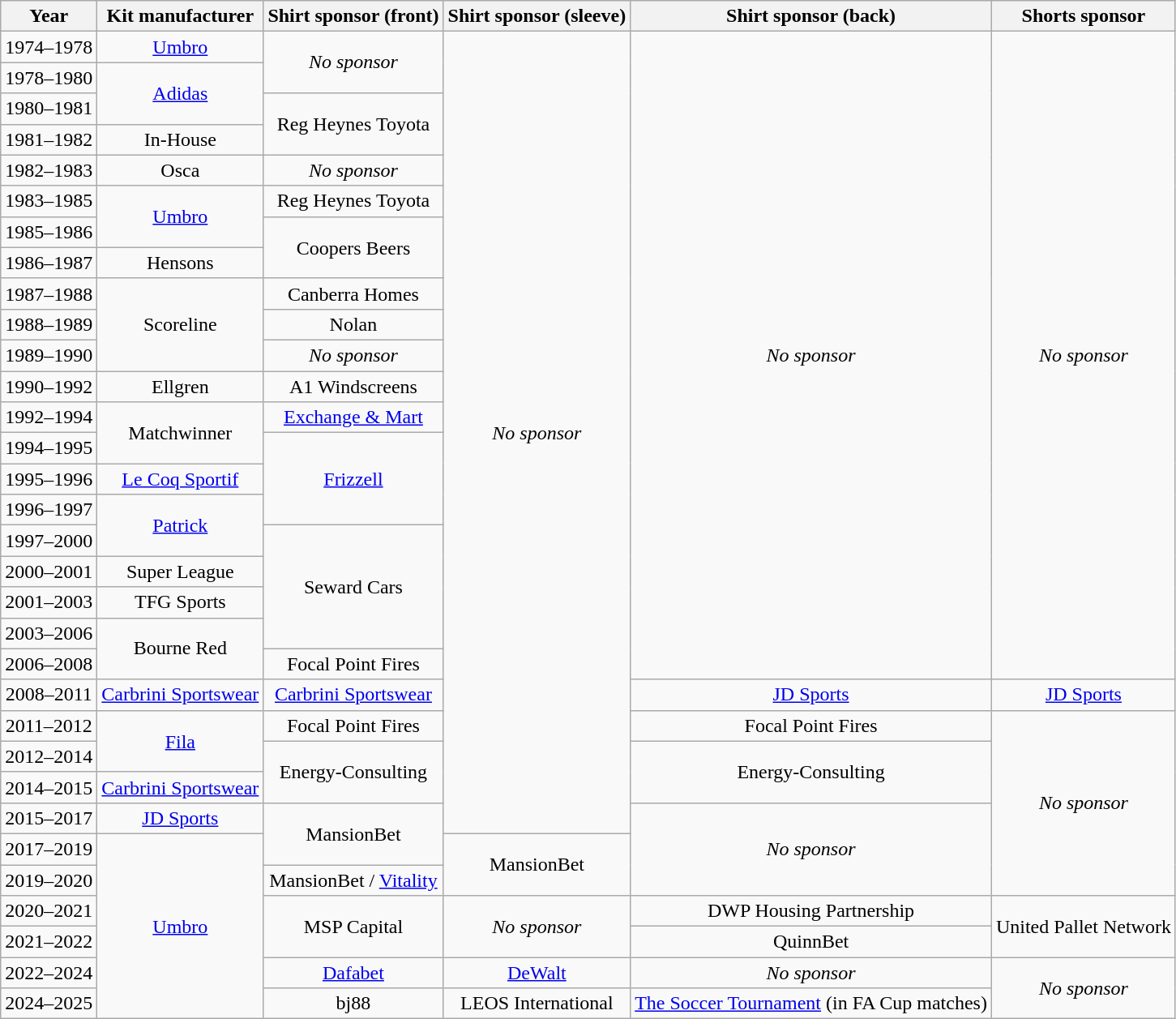<table class="wikitable" style="text-align:center;margin-left:1em">
<tr>
<th>Year</th>
<th>Kit manufacturer</th>
<th>Shirt sponsor (front)</th>
<th>Shirt sponsor (sleeve)</th>
<th>Shirt sponsor (back)</th>
<th>Shorts sponsor</th>
</tr>
<tr>
<td>1974–1978</td>
<td><a href='#'>Umbro</a></td>
<td rowspan=2><em>No sponsor</em></td>
<td rowspan=26><em>No sponsor</em></td>
<td rowspan="21"><em>No sponsor</em></td>
<td rowspan="21"><em>No sponsor</em></td>
</tr>
<tr>
<td>1978–1980</td>
<td rowspan=2><a href='#'>Adidas</a></td>
</tr>
<tr>
<td>1980–1981</td>
<td rowspan=2>Reg Heynes Toyota</td>
</tr>
<tr>
<td>1981–1982</td>
<td>In-House</td>
</tr>
<tr>
<td>1982–1983</td>
<td>Osca</td>
<td><em>No sponsor</em></td>
</tr>
<tr>
<td>1983–1985</td>
<td rowspan=2><a href='#'>Umbro</a></td>
<td>Reg Heynes Toyota</td>
</tr>
<tr>
<td>1985–1986</td>
<td rowspan=2>Coopers Beers</td>
</tr>
<tr>
<td>1986–1987</td>
<td>Hensons</td>
</tr>
<tr>
<td>1987–1988</td>
<td rowspan=3>Scoreline</td>
<td>Canberra Homes</td>
</tr>
<tr>
<td>1988–1989</td>
<td>Nolan</td>
</tr>
<tr>
<td>1989–1990</td>
<td><em>No sponsor</em></td>
</tr>
<tr>
<td>1990–1992</td>
<td>Ellgren</td>
<td>A1 Windscreens</td>
</tr>
<tr>
<td>1992–1994</td>
<td rowspan=2>Matchwinner</td>
<td><a href='#'>Exchange & Mart</a></td>
</tr>
<tr>
<td>1994–1995</td>
<td rowspan=3><a href='#'>Frizzell</a></td>
</tr>
<tr>
<td>1995–1996</td>
<td><a href='#'>Le Coq Sportif</a></td>
</tr>
<tr>
<td>1996–1997</td>
<td rowspan=2><a href='#'>Patrick</a></td>
</tr>
<tr>
<td>1997–2000</td>
<td rowspan=4>Seward Cars</td>
</tr>
<tr>
<td>2000–2001</td>
<td>Super League</td>
</tr>
<tr>
<td>2001–2003</td>
<td>TFG Sports</td>
</tr>
<tr>
<td>2003–2006</td>
<td rowspan=2>Bourne Red</td>
</tr>
<tr>
<td>2006–2008</td>
<td>Focal Point Fires</td>
</tr>
<tr>
<td>2008–2011</td>
<td><a href='#'>Carbrini Sportswear</a></td>
<td><a href='#'>Carbrini Sportswear</a></td>
<td><a href='#'>JD Sports</a></td>
<td><a href='#'>JD Sports</a></td>
</tr>
<tr>
<td>2011–2012</td>
<td rowspan=2><a href='#'>Fila</a></td>
<td>Focal Point Fires</td>
<td>Focal Point Fires</td>
<td rowspan="6"><em>No sponsor</em></td>
</tr>
<tr>
<td>2012–2014</td>
<td rowspan=2>Energy-Consulting</td>
<td rowspan="2">Energy-Consulting</td>
</tr>
<tr>
<td>2014–2015</td>
<td><a href='#'>Carbrini Sportswear</a></td>
</tr>
<tr>
<td>2015–2017</td>
<td><a href='#'>JD Sports</a></td>
<td rowspan=2>MansionBet</td>
<td rowspan="3"><em>No sponsor</em></td>
</tr>
<tr>
<td>2017–2019</td>
<td rowspan="7"><a href='#'>Umbro</a></td>
<td rowspan=2>MansionBet</td>
</tr>
<tr>
<td>2019–2020</td>
<td>MansionBet / <a href='#'>Vitality</a></td>
</tr>
<tr>
<td>2020–2021</td>
<td rowspan="2">MSP Capital</td>
<td rowspan="2"><em>No sponsor</em></td>
<td>DWP Housing Partnership</td>
<td rowspan="2">United Pallet Network</td>
</tr>
<tr>
<td>2021–2022</td>
<td>QuinnBet</td>
</tr>
<tr>
<td>2022–2024</td>
<td><a href='#'>Dafabet</a></td>
<td><a href='#'>DeWalt</a></td>
<td><em>No sponsor</em></td>
<td rowspan="2"><em>No sponsor</em></td>
</tr>
<tr>
<td>2024–2025</td>
<td>bj88</td>
<td rowspan="2">LEOS International</td>
<td><a href='#'>The Soccer Tournament</a> (in FA Cup matches)</td>
</tr>
</table>
